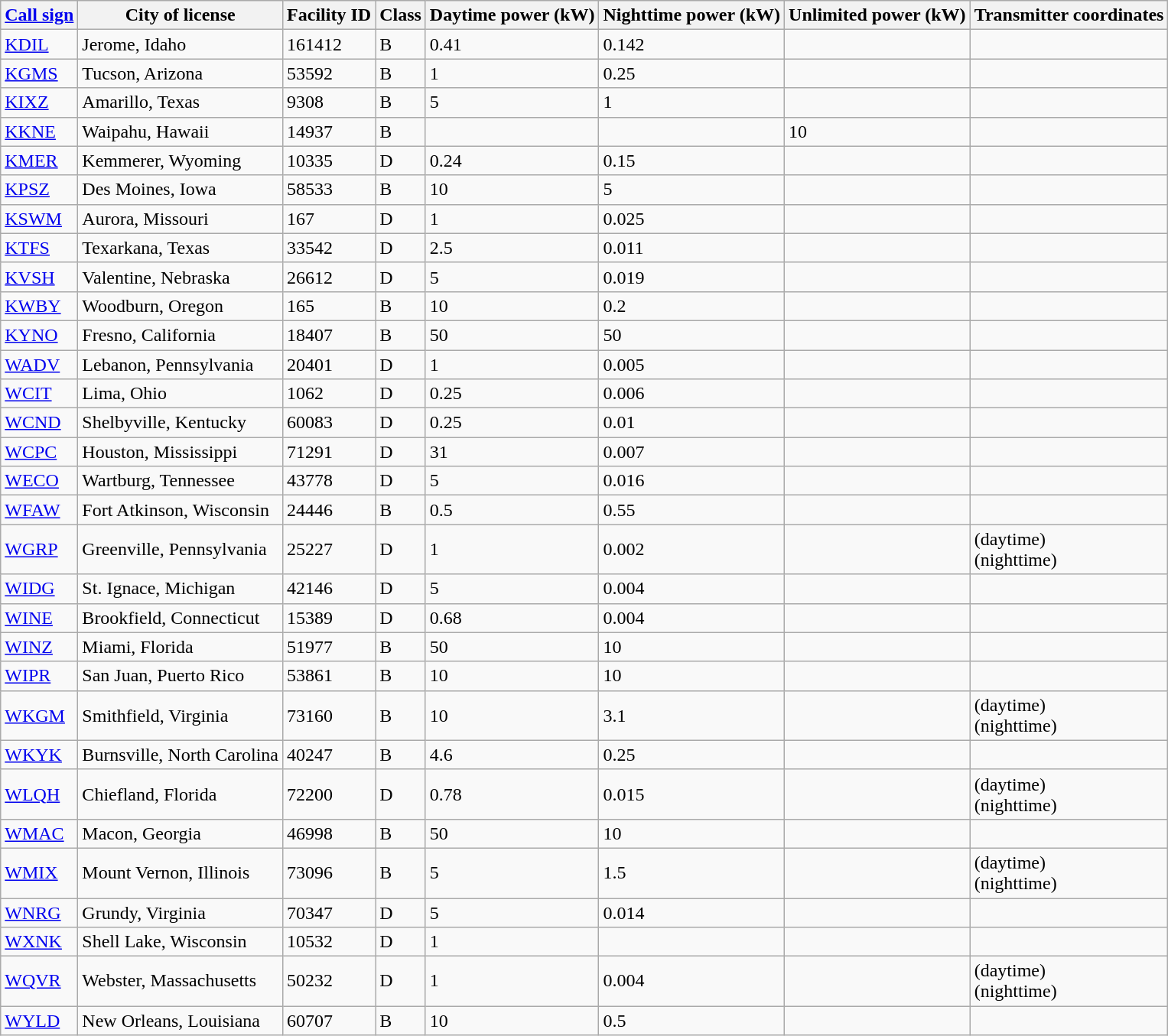<table class="wikitable sortable">
<tr>
<th><a href='#'>Call sign</a></th>
<th>City of license</th>
<th>Facility ID</th>
<th>Class</th>
<th>Daytime power (kW)</th>
<th>Nighttime power (kW)</th>
<th>Unlimited power (kW)</th>
<th>Transmitter coordinates</th>
</tr>
<tr>
<td><a href='#'>KDIL</a></td>
<td>Jerome, Idaho</td>
<td>161412</td>
<td>B</td>
<td>0.41</td>
<td>0.142</td>
<td></td>
<td></td>
</tr>
<tr>
<td><a href='#'>KGMS</a></td>
<td>Tucson, Arizona</td>
<td>53592</td>
<td>B</td>
<td>1</td>
<td>0.25</td>
<td></td>
<td></td>
</tr>
<tr>
<td><a href='#'>KIXZ</a></td>
<td>Amarillo, Texas</td>
<td>9308</td>
<td>B</td>
<td>5</td>
<td>1</td>
<td></td>
<td></td>
</tr>
<tr>
<td><a href='#'>KKNE</a></td>
<td>Waipahu, Hawaii</td>
<td>14937</td>
<td>B</td>
<td></td>
<td></td>
<td>10</td>
<td></td>
</tr>
<tr>
<td><a href='#'>KMER</a></td>
<td>Kemmerer, Wyoming</td>
<td>10335</td>
<td>D</td>
<td>0.24</td>
<td>0.15</td>
<td></td>
<td></td>
</tr>
<tr>
<td><a href='#'>KPSZ</a></td>
<td>Des Moines, Iowa</td>
<td>58533</td>
<td>B</td>
<td>10</td>
<td>5</td>
<td></td>
<td></td>
</tr>
<tr>
<td><a href='#'>KSWM</a></td>
<td>Aurora, Missouri</td>
<td>167</td>
<td>D</td>
<td>1</td>
<td>0.025</td>
<td></td>
<td></td>
</tr>
<tr>
<td><a href='#'>KTFS</a></td>
<td>Texarkana, Texas</td>
<td>33542</td>
<td>D</td>
<td>2.5</td>
<td>0.011</td>
<td></td>
<td></td>
</tr>
<tr>
<td><a href='#'>KVSH</a></td>
<td>Valentine, Nebraska</td>
<td>26612</td>
<td>D</td>
<td>5</td>
<td>0.019</td>
<td></td>
<td></td>
</tr>
<tr>
<td><a href='#'>KWBY</a></td>
<td>Woodburn, Oregon</td>
<td>165</td>
<td>B</td>
<td>10</td>
<td>0.2</td>
<td></td>
<td></td>
</tr>
<tr>
<td><a href='#'>KYNO</a></td>
<td>Fresno, California</td>
<td>18407</td>
<td>B</td>
<td>50</td>
<td>50</td>
<td></td>
<td></td>
</tr>
<tr>
<td><a href='#'>WADV</a></td>
<td>Lebanon, Pennsylvania</td>
<td>20401</td>
<td>D</td>
<td>1</td>
<td>0.005</td>
<td></td>
<td></td>
</tr>
<tr>
<td><a href='#'>WCIT</a></td>
<td>Lima, Ohio</td>
<td>1062</td>
<td>D</td>
<td>0.25</td>
<td>0.006</td>
<td></td>
<td></td>
</tr>
<tr>
<td><a href='#'>WCND</a></td>
<td>Shelbyville, Kentucky</td>
<td>60083</td>
<td>D</td>
<td>0.25</td>
<td>0.01</td>
<td></td>
<td></td>
</tr>
<tr>
<td><a href='#'>WCPC</a></td>
<td>Houston, Mississippi</td>
<td>71291</td>
<td>D</td>
<td>31</td>
<td>0.007</td>
<td></td>
<td></td>
</tr>
<tr>
<td><a href='#'>WECO</a></td>
<td>Wartburg, Tennessee</td>
<td>43778</td>
<td>D</td>
<td>5</td>
<td>0.016</td>
<td></td>
<td></td>
</tr>
<tr>
<td><a href='#'>WFAW</a></td>
<td>Fort Atkinson, Wisconsin</td>
<td>24446</td>
<td>B</td>
<td>0.5</td>
<td>0.55</td>
<td></td>
<td></td>
</tr>
<tr>
<td><a href='#'>WGRP</a></td>
<td>Greenville, Pennsylvania</td>
<td>25227</td>
<td>D</td>
<td>1</td>
<td>0.002</td>
<td></td>
<td> (daytime)<br> (nighttime)</td>
</tr>
<tr>
<td><a href='#'>WIDG</a></td>
<td>St. Ignace, Michigan</td>
<td>42146</td>
<td>D</td>
<td>5</td>
<td>0.004</td>
<td></td>
<td></td>
</tr>
<tr>
<td><a href='#'>WINE</a></td>
<td>Brookfield, Connecticut</td>
<td>15389</td>
<td>D</td>
<td>0.68</td>
<td>0.004</td>
<td></td>
<td></td>
</tr>
<tr>
<td><a href='#'>WINZ</a></td>
<td>Miami, Florida</td>
<td>51977</td>
<td>B</td>
<td>50</td>
<td>10</td>
<td></td>
<td></td>
</tr>
<tr>
<td><a href='#'>WIPR</a></td>
<td>San Juan, Puerto Rico</td>
<td>53861</td>
<td>B</td>
<td>10</td>
<td>10</td>
<td></td>
<td></td>
</tr>
<tr>
<td><a href='#'>WKGM</a></td>
<td>Smithfield, Virginia</td>
<td>73160</td>
<td>B</td>
<td>10</td>
<td>3.1</td>
<td></td>
<td> (daytime)<br> (nighttime)</td>
</tr>
<tr>
<td><a href='#'>WKYK</a></td>
<td>Burnsville, North Carolina</td>
<td>40247</td>
<td>B</td>
<td>4.6</td>
<td>0.25</td>
<td></td>
<td></td>
</tr>
<tr>
<td><a href='#'>WLQH</a></td>
<td>Chiefland, Florida</td>
<td>72200</td>
<td>D</td>
<td>0.78</td>
<td>0.015</td>
<td></td>
<td> (daytime)<br> (nighttime)</td>
</tr>
<tr>
<td><a href='#'>WMAC</a></td>
<td>Macon, Georgia</td>
<td>46998</td>
<td>B</td>
<td>50</td>
<td>10</td>
<td></td>
<td></td>
</tr>
<tr>
<td><a href='#'>WMIX</a></td>
<td>Mount Vernon, Illinois</td>
<td>73096</td>
<td>B</td>
<td>5</td>
<td>1.5</td>
<td></td>
<td> (daytime)<br> (nighttime)</td>
</tr>
<tr>
<td><a href='#'>WNRG</a></td>
<td>Grundy, Virginia</td>
<td>70347</td>
<td>D</td>
<td>5</td>
<td>0.014</td>
<td></td>
<td></td>
</tr>
<tr>
<td><a href='#'>WXNK</a></td>
<td>Shell Lake, Wisconsin</td>
<td>10532</td>
<td>D</td>
<td>1</td>
<td></td>
<td></td>
<td></td>
</tr>
<tr>
<td><a href='#'>WQVR</a></td>
<td>Webster, Massachusetts</td>
<td>50232</td>
<td>D</td>
<td>1</td>
<td>0.004</td>
<td></td>
<td> (daytime)<br> (nighttime)</td>
</tr>
<tr>
<td><a href='#'>WYLD</a></td>
<td>New Orleans, Louisiana</td>
<td>60707</td>
<td>B</td>
<td>10</td>
<td>0.5</td>
<td></td>
<td></td>
</tr>
</table>
